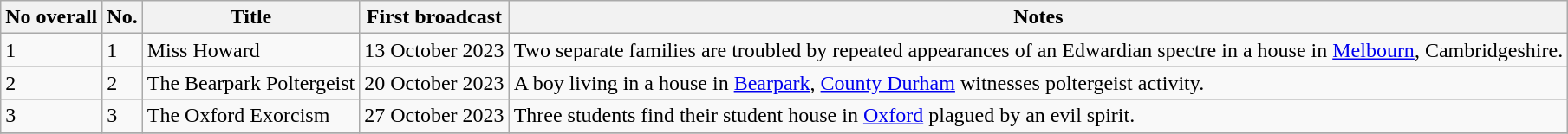<table class="wikitable sortable">
<tr>
<th><strong>No overall</strong></th>
<th><strong>No.</strong></th>
<th><strong>Title</strong></th>
<th><strong>First broadcast</strong></th>
<th><strong>Notes</strong></th>
</tr>
<tr>
<td>1</td>
<td>1</td>
<td>Miss Howard</td>
<td>13 October 2023</td>
<td>Two separate families are troubled by repeated appearances of an Edwardian spectre in a house in <a href='#'>Melbourn</a>, Cambridgeshire.</td>
</tr>
<tr>
<td>2</td>
<td>2</td>
<td>The Bearpark Poltergeist</td>
<td>20 October 2023</td>
<td>A boy living in a house in <a href='#'>Bearpark</a>, <a href='#'>County Durham</a> witnesses poltergeist activity.</td>
</tr>
<tr>
<td>3</td>
<td>3</td>
<td>The Oxford Exorcism</td>
<td>27 October 2023</td>
<td>Three students find their student house in <a href='#'>Oxford</a> plagued by an evil spirit.</td>
</tr>
<tr>
</tr>
</table>
